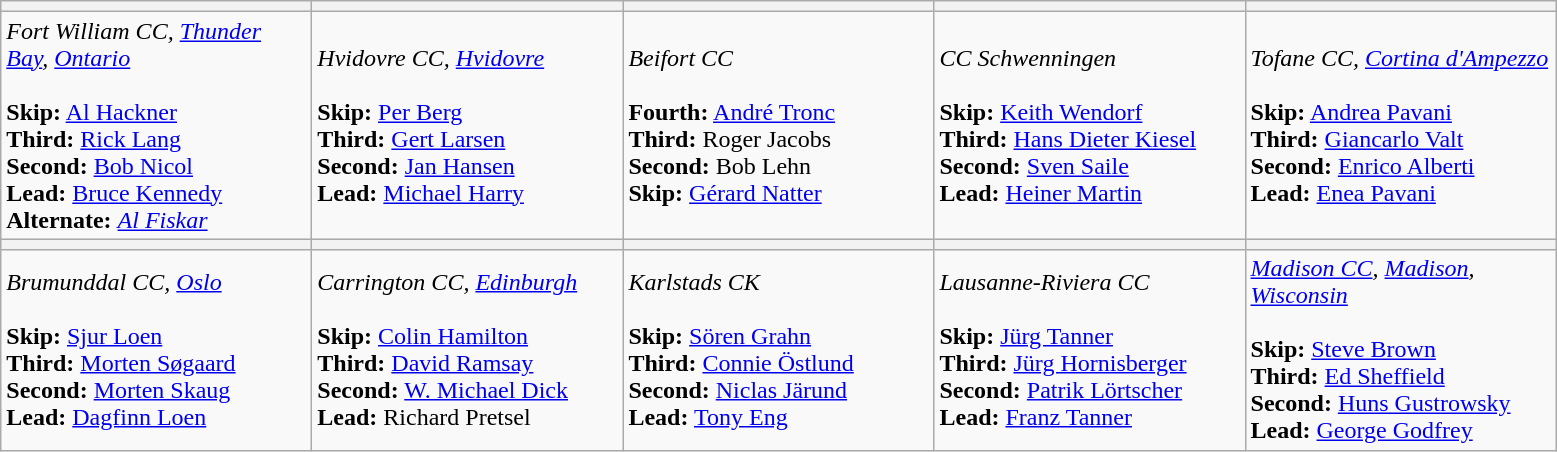<table class="wikitable">
<tr>
<th bgcolor="#efefef" width="200"></th>
<th bgcolor="#efefef" width="200"></th>
<th bgcolor="#efefef" width="200"></th>
<th bgcolor="#efefef" width="200"></th>
<th bgcolor="#efefef" width="200"></th>
</tr>
<tr>
<td><em>Fort William CC, <a href='#'>Thunder Bay</a>, <a href='#'>Ontario</a></em><br><br><strong>Skip:</strong> <a href='#'>Al Hackner</a><br>
<strong>Third:</strong> <a href='#'>Rick Lang</a><br>
<strong>Second:</strong> <a href='#'>Bob Nicol</a><br>
<strong>Lead:</strong> <a href='#'>Bruce Kennedy</a><br>
<strong>Alternate:</strong> <em><a href='#'>Al Fiskar</a></em></td>
<td><em>Hvidovre CC, <a href='#'>Hvidovre</a></em><br><br><strong>Skip:</strong> <a href='#'>Per Berg</a><br>
<strong>Third:</strong> <a href='#'>Gert Larsen</a><br>
<strong>Second:</strong> <a href='#'>Jan Hansen</a><br>
<strong>Lead:</strong> <a href='#'>Michael Harry</a></td>
<td><em>Beifort CC</em><br><br><strong>Fourth:</strong> <a href='#'>André Tronc</a><br>
<strong>Third:</strong> Roger Jacobs<br>
<strong>Second:</strong> Bob Lehn<br>
<strong>Skip:</strong> <a href='#'>Gérard Natter</a></td>
<td><em>CC Schwenningen</em><br><br><strong>Skip:</strong> <a href='#'>Keith Wendorf</a><br>
<strong>Third:</strong> <a href='#'>Hans Dieter Kiesel</a><br>
<strong>Second:</strong> <a href='#'>Sven Saile</a><br>
<strong>Lead:</strong> <a href='#'>Heiner Martin</a></td>
<td><em>Tofane CC, <a href='#'>Cortina d'Ampezzo</a></em><br><br><strong>Skip:</strong> <a href='#'>Andrea Pavani</a><br>
<strong>Third:</strong> <a href='#'>Giancarlo Valt</a><br>
<strong>Second:</strong> <a href='#'>Enrico Alberti</a><br>
<strong>Lead:</strong> <a href='#'>Enea Pavani</a></td>
</tr>
<tr>
<th bgcolor="#efefef" width="200"></th>
<th bgcolor="#efefef" width="200"></th>
<th bgcolor="#efefef" width="200"></th>
<th bgcolor="#efefef" width="200"></th>
<th bgcolor="#efefef" width="200"></th>
</tr>
<tr>
<td><em>Brumunddal CC, <a href='#'>Oslo</a></em><br><br><strong>Skip:</strong> <a href='#'>Sjur Loen</a><br>
<strong>Third:</strong> <a href='#'>Morten Søgaard</a><br>
<strong>Second:</strong> <a href='#'>Morten Skaug</a><br>
<strong>Lead:</strong> <a href='#'>Dagfinn Loen</a></td>
<td><em>Carrington CC, <a href='#'>Edinburgh</a></em><br><br><strong>Skip:</strong> <a href='#'>Colin Hamilton</a><br>
<strong>Third:</strong> <a href='#'>David Ramsay</a><br>
<strong>Second:</strong> <a href='#'>W. Michael Dick</a><br>
<strong>Lead:</strong> Richard Pretsel</td>
<td><em>Karlstads CK</em><br><br><strong>Skip:</strong> <a href='#'>Sören Grahn</a><br>
<strong>Third:</strong> <a href='#'>Connie Östlund</a><br>
<strong>Second:</strong> <a href='#'>Niclas Järund</a><br>
<strong>Lead:</strong> <a href='#'>Tony Eng</a></td>
<td><em>Lausanne-Riviera CC</em><br><br><strong>Skip:</strong> <a href='#'>Jürg Tanner</a><br>
<strong>Third:</strong> <a href='#'>Jürg Hornisberger</a><br>
<strong>Second:</strong> <a href='#'>Patrik Lörtscher</a><br>
<strong>Lead:</strong> <a href='#'>Franz Tanner</a></td>
<td><em><a href='#'>Madison CC</a>, <a href='#'>Madison</a>, <a href='#'>Wisconsin</a></em><br><br><strong>Skip:</strong> <a href='#'>Steve Brown</a><br>
<strong>Third:</strong> <a href='#'>Ed Sheffield</a><br>
<strong>Second:</strong> <a href='#'>Huns Gustrowsky</a><br>
<strong>Lead:</strong> <a href='#'>George Godfrey</a></td>
</tr>
</table>
